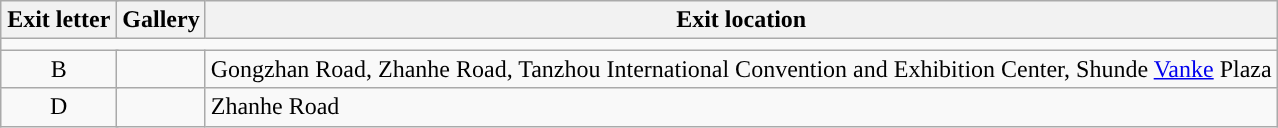<table class="wikitable">
<tr>
<th colspan=2 style="width:70px">Exit letter</th>
<th>Gallery</th>
<th>Exit location</th>
</tr>
<tr style="background:#">
<td colspan="4"></td>
</tr>
<tr>
<td colspan=2 align=center>B</td>
<td></td>
<td>Gongzhan Road, Zhanhe Road, Tanzhou International Convention and Exhibition Center, Shunde <a href='#'>Vanke</a> Plaza</td>
</tr>
<tr>
<td colspan=2 align=center>D</td>
<td></td>
<td>Zhanhe Road</td>
</tr>
</table>
